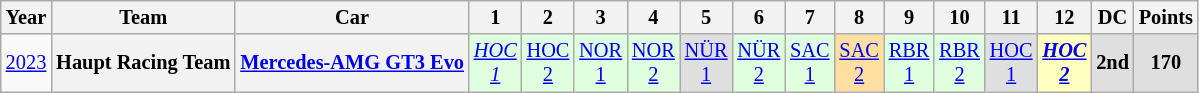<table class="wikitable" style="text-align:center; font-size:85%">
<tr>
<th>Year</th>
<th>Team</th>
<th>Car</th>
<th>1</th>
<th>2</th>
<th>3</th>
<th>4</th>
<th>5</th>
<th>6</th>
<th>7</th>
<th>8</th>
<th>9</th>
<th>10</th>
<th>11</th>
<th>12</th>
<th>DC</th>
<th>Points</th>
</tr>
<tr>
<td><a href='#'>2023</a></td>
<th nowrap>Haupt Racing Team</th>
<th nowrap><a href='#'>Mercedes-AMG GT3 Evo</a></th>
<td style="background:#DFFFDF;"><em><a href='#'>HOC<br>1</a></em><br></td>
<td style="background:#DFFFDF;"><a href='#'>HOC<br>2</a><br></td>
<td style="background:#DFFFDF;"><a href='#'>NOR<br>1</a><br></td>
<td style="background:#DFFFDF;"><a href='#'>NOR<br>2</a><br></td>
<td style="background:#DFDFDF;"><a href='#'>NÜR<br>1</a><br></td>
<td style="background:#DFFFDF;"><a href='#'>NÜR<br>2</a><br></td>
<td style="background:#DFFFDF;"><a href='#'>SAC<br>1</a><br></td>
<td style="background:#FFDF9F;"><a href='#'>SAC<br>2</a><br></td>
<td style="background:#DFFFDF;"><a href='#'>RBR<br>1</a><br></td>
<td style="background:#DFFFDF;"><a href='#'>RBR<br>2</a><br></td>
<td style="background:#DFDFDF;"><a href='#'>HOC<br>1</a><br></td>
<td style="background:#FFFFBF;"><strong><em><a href='#'>HOC<br>2</a></em></strong><br></td>
<th style="background:#DFDFDF">2nd</th>
<th style="background:#DFDFDF">170</th>
</tr>
</table>
